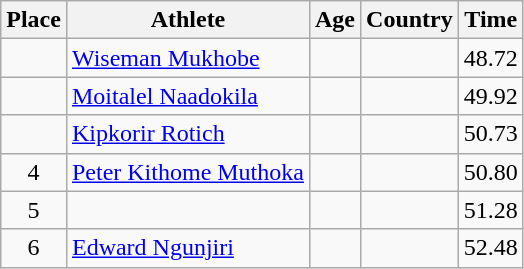<table class="wikitable mw-datatable sortable">
<tr>
<th>Place</th>
<th>Athlete</th>
<th>Age</th>
<th>Country</th>
<th>Time</th>
</tr>
<tr>
<td align=center></td>
<td><a href='#'>Wiseman Mukhobe</a></td>
<td></td>
<td></td>
<td>48.72</td>
</tr>
<tr>
<td align=center></td>
<td><a href='#'>Moitalel Naadokila</a></td>
<td></td>
<td></td>
<td>49.92</td>
</tr>
<tr>
<td align=center></td>
<td><a href='#'>Kipkorir Rotich</a></td>
<td></td>
<td></td>
<td>50.73</td>
</tr>
<tr>
<td align=center>4</td>
<td><a href='#'>Peter Kithome Muthoka</a></td>
<td></td>
<td></td>
<td>50.80</td>
</tr>
<tr>
<td align=center>5</td>
<td></td>
<td></td>
<td></td>
<td>51.28</td>
</tr>
<tr>
<td align=center>6</td>
<td><a href='#'>Edward Ngunjiri</a></td>
<td></td>
<td></td>
<td>52.48</td>
</tr>
</table>
